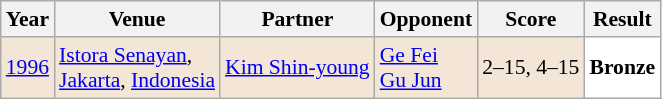<table class="sortable wikitable" style="font-size: 90%;">
<tr>
<th>Year</th>
<th>Venue</th>
<th>Partner</th>
<th>Opponent</th>
<th>Score</th>
<th>Result</th>
</tr>
<tr style="background:#F3E6D7">
<td align="center"><a href='#'>1996</a></td>
<td align="left"><a href='#'>Istora Senayan</a>,<br><a href='#'>Jakarta</a>, <a href='#'>Indonesia</a></td>
<td align="left"> <a href='#'>Kim Shin-young</a></td>
<td align="left"> <a href='#'>Ge Fei</a> <br>  <a href='#'>Gu Jun</a></td>
<td align="left">2–15, 4–15</td>
<td style="text-align:left; background:white"> <strong>Bronze</strong></td>
</tr>
</table>
